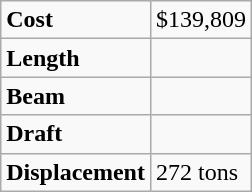<table class="sortable wikitable">
<tr>
<td><strong>Cost</strong></td>
<td>$139,809</td>
</tr>
<tr>
<td><strong>Length</strong></td>
<td></td>
</tr>
<tr>
<td><strong>Beam</strong></td>
<td></td>
</tr>
<tr>
<td><strong>Draft</strong></td>
<td></td>
</tr>
<tr>
<td><strong>Displacement</strong></td>
<td>272 tons</td>
</tr>
</table>
